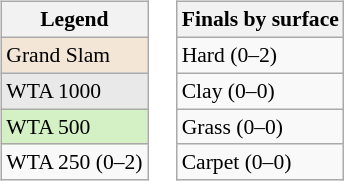<table>
<tr valign=top>
<td><br><table class="wikitable" style="font-size:90%;">
<tr>
<th>Legend</th>
</tr>
<tr>
<td style="background:#f3e6d7;">Grand Slam</td>
</tr>
<tr>
<td style="background:#e9e9e9;">WTA 1000</td>
</tr>
<tr>
<td style="background:#d4f1c5;">WTA 500</td>
</tr>
<tr>
<td>WTA 250 (0–2)</td>
</tr>
</table>
</td>
<td><br><table class="wikitable" style="font-size:90%;">
<tr>
<th>Finals by surface</th>
</tr>
<tr>
<td>Hard (0–2)</td>
</tr>
<tr>
<td>Clay (0–0)</td>
</tr>
<tr>
<td>Grass (0–0)</td>
</tr>
<tr>
<td>Carpet (0–0)</td>
</tr>
</table>
</td>
</tr>
</table>
